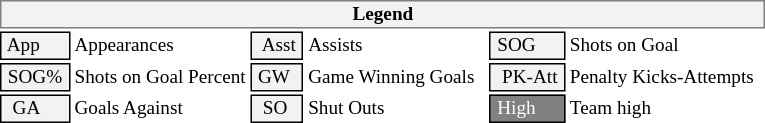<table class="toccolours" style="font-size: 80%; white-space: nowrap;">
<tr>
<th colspan="6" style="background-color: #F2F2F2; border: 1px solid #808080;">Legend</th>
</tr>
<tr>
<td style="background-color: #F2F2F2; border: 1px solid black"> App </td>
<td>Appearances</td>
<td style="background-color: #F2F2F2; border: 1px solid black">  Asst </td>
<td style="padding-right: 8px">Assists</td>
<td style="background-color: #F2F2F2; border: 1px solid black"> SOG </td>
<td style="padding-right: 8px">Shots on Goal</td>
</tr>
<tr>
<td style="background-color: #F2F2F2; border: 1px solid black;"> SOG% </td>
<td>Shots on Goal Percent</td>
<td style="background-color: #F2F2F2; border: 1px solid black;"> GW </td>
<td style="padding-right: 8px">Game Winning Goals</td>
<td style="background-color: #F2F2F2; border: 1px solid black">  PK-Att </td>
<td style="padding-right: 8px">Penalty Kicks-Attempts</td>
</tr>
<tr>
<td style="background-color: #F2F2F2; border: 1px solid black">  GA </td>
<td style="padding-right: 8px">Goals Against</td>
<td style="background-color: #F2F2F2; border: 1px solid black">  SO </td>
<td style="padding-right: 8px">Shut Outs</td>
<td style="background:#808080; color:#ffffff; border: 1px solid black"> High </td>
<td>Team high</td>
</tr>
<tr>
</tr>
</table>
